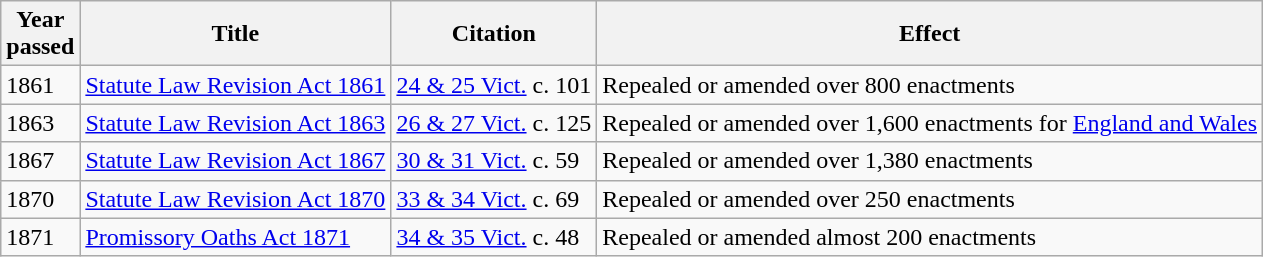<table class="wikitable">
<tr>
<th>Year<br>passed</th>
<th>Title</th>
<th>Citation</th>
<th>Effect</th>
</tr>
<tr>
<td>1861</td>
<td><a href='#'>Statute Law Revision Act 1861</a></td>
<td><a href='#'>24 & 25 Vict.</a> c. 101</td>
<td>Repealed or amended over 800 enactments</td>
</tr>
<tr>
<td>1863</td>
<td><a href='#'>Statute Law Revision Act 1863</a></td>
<td><a href='#'>26 & 27 Vict.</a> c. 125</td>
<td>Repealed or amended over 1,600 enactments for <a href='#'>England and Wales</a></td>
</tr>
<tr>
<td>1867</td>
<td><a href='#'>Statute Law Revision Act 1867</a></td>
<td><a href='#'>30 & 31 Vict.</a> c. 59</td>
<td>Repealed or amended over 1,380 enactments</td>
</tr>
<tr>
<td>1870</td>
<td><a href='#'>Statute Law Revision Act 1870</a></td>
<td><a href='#'>33 & 34 Vict.</a> c. 69</td>
<td>Repealed or amended over 250 enactments</td>
</tr>
<tr>
<td>1871</td>
<td><a href='#'>Promissory Oaths Act 1871</a></td>
<td><a href='#'>34 & 35 Vict.</a> c. 48</td>
<td>Repealed or amended almost 200 enactments</td>
</tr>
</table>
